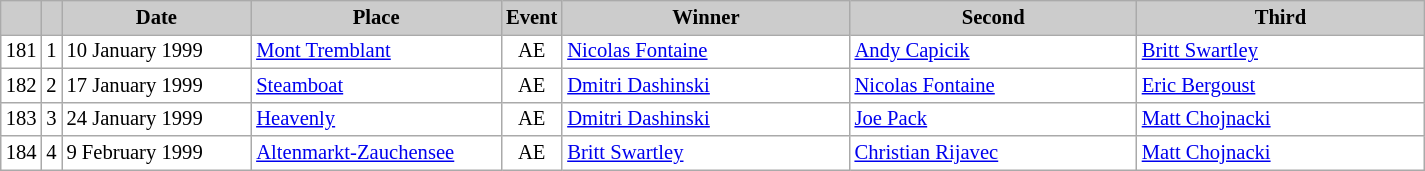<table class="wikitable plainrowheaders" style="background:#fff; font-size:86%; line-height:16px; border:grey solid 1px; border-collapse:collapse;">
<tr style="background:#ccc; text-align:center;">
<th scope="col" style="background:#ccc; width=20 px;"></th>
<th scope="col" style="background:#ccc; width=30 px;"></th>
<th scope="col" style="background:#ccc; width:120px;">Date</th>
<th scope="col" style="background:#ccc; width:160px;">Place</th>
<th scope="col" style="background:#ccc; width:15px;">Event</th>
<th scope="col" style="background:#ccc; width:185px;">Winner</th>
<th scope="col" style="background:#ccc; width:185px;">Second</th>
<th scope="col" style="background:#ccc; width:185px;">Third</th>
</tr>
<tr>
<td align=center>181</td>
<td align=center>1</td>
<td>10 January 1999</td>
<td> <a href='#'>Mont Tremblant</a></td>
<td align=center>AE</td>
<td> <a href='#'>Nicolas Fontaine</a></td>
<td> <a href='#'>Andy Capicik</a></td>
<td> <a href='#'>Britt Swartley</a></td>
</tr>
<tr>
<td align=center>182</td>
<td align=center>2</td>
<td>17 January 1999</td>
<td> <a href='#'>Steamboat</a></td>
<td align=center>AE</td>
<td> <a href='#'>Dmitri Dashinski</a></td>
<td> <a href='#'>Nicolas Fontaine</a></td>
<td> <a href='#'>Eric Bergoust</a></td>
</tr>
<tr>
<td align=center>183</td>
<td align=center>3</td>
<td>24 January 1999</td>
<td> <a href='#'>Heavenly</a></td>
<td align=center>AE</td>
<td> <a href='#'>Dmitri Dashinski</a></td>
<td> <a href='#'>Joe Pack</a></td>
<td> <a href='#'>Matt Chojnacki</a></td>
</tr>
<tr>
<td align=center>184</td>
<td align=center>4</td>
<td>9 February 1999</td>
<td> <a href='#'>Altenmarkt-Zauchensee</a></td>
<td align=center>AE</td>
<td> <a href='#'>Britt Swartley</a></td>
<td> <a href='#'>Christian Rijavec</a></td>
<td> <a href='#'>Matt Chojnacki</a></td>
</tr>
</table>
